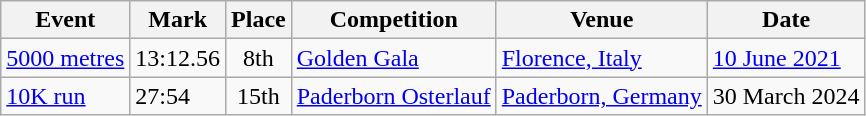<table class="wikitable">
<tr>
<th>Event</th>
<th>Mark</th>
<th>Place</th>
<th>Competition</th>
<th>Venue</th>
<th>Date</th>
</tr>
<tr>
<td><a href='#'>5000 metres</a></td>
<td>13:12.56</td>
<td align=center>8th</td>
<td><a href='#'>Golden Gala</a></td>
<td><a href='#'>Florence, Italy</a></td>
<td><a href='#'>10 June 2021</a></td>
</tr>
<tr>
<td><a href='#'>10K run</a></td>
<td>27:54</td>
<td align=center>15th</td>
<td><a href='#'>Paderborn Osterlauf</a></td>
<td><a href='#'>Paderborn, Germany</a></td>
<td>30 March 2024</td>
</tr>
</table>
